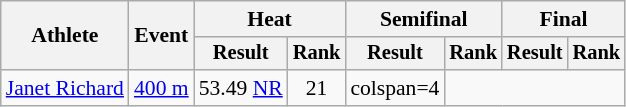<table class="wikitable" style="font-size:90%">
<tr>
<th rowspan="2">Athlete</th>
<th rowspan="2">Event</th>
<th colspan="2">Heat</th>
<th colspan="2">Semifinal</th>
<th colspan="2">Final</th>
</tr>
<tr style="font-size:95%">
<th>Result</th>
<th>Rank</th>
<th>Result</th>
<th>Rank</th>
<th>Result</th>
<th>Rank</th>
</tr>
<tr align=center>
<td align=left><a href='#'>Janet Richard</a></td>
<td align=left><a href='#'>400 m</a></td>
<td>53.49 <a href='#'>NR</a></td>
<td>21</td>
<td>colspan=4 </td>
</tr>
</table>
